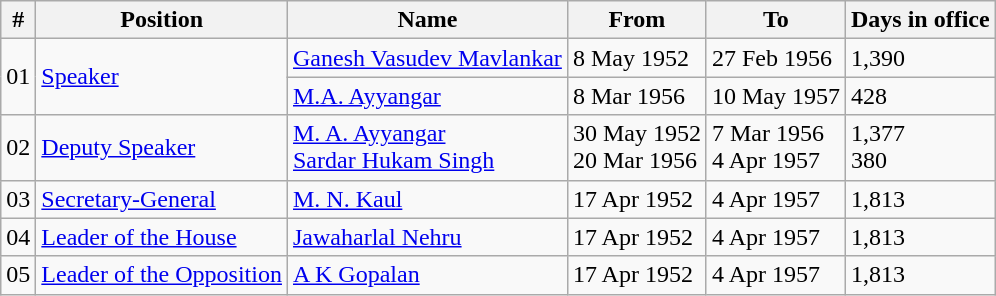<table class="wikitable sortable">
<tr>
<th>#</th>
<th>Position</th>
<th>Name</th>
<th>From</th>
<th>To</th>
<th>Days in office</th>
</tr>
<tr>
<td rowspan="2">01</td>
<td rowspan="2"><a href='#'>Speaker</a></td>
<td><a href='#'>Ganesh Vasudev Mavlankar</a></td>
<td>8 May 1952</td>
<td>27 Feb 1956</td>
<td>1,390</td>
</tr>
<tr>
<td><a href='#'>M.A. Ayyangar</a></td>
<td>8 Mar 1956</td>
<td>10 May 1957</td>
<td>428</td>
</tr>
<tr>
<td>02</td>
<td><a href='#'>Deputy Speaker</a></td>
<td><a href='#'>M. A. Ayyangar</a><br><a href='#'>Sardar Hukam Singh</a></td>
<td>30 May 1952<br>20 Mar 1956</td>
<td>7 Mar 1956<br>4 Apr 1957</td>
<td>1,377<br>380</td>
</tr>
<tr>
<td>03</td>
<td><a href='#'>Secretary-General</a></td>
<td><a href='#'>M. N. Kaul</a></td>
<td>17 Apr 1952</td>
<td>4 Apr 1957</td>
<td>1,813</td>
</tr>
<tr>
<td>04</td>
<td><a href='#'>Leader of the House</a></td>
<td><a href='#'>Jawaharlal Nehru</a></td>
<td>17 Apr 1952</td>
<td>4 Apr 1957</td>
<td>1,813</td>
</tr>
<tr>
<td>05</td>
<td><a href='#'>Leader of the Opposition</a> </td>
<td><a href='#'>A K Gopalan</a></td>
<td>17 Apr 1952</td>
<td>4 Apr 1957</td>
<td>1,813</td>
</tr>
</table>
